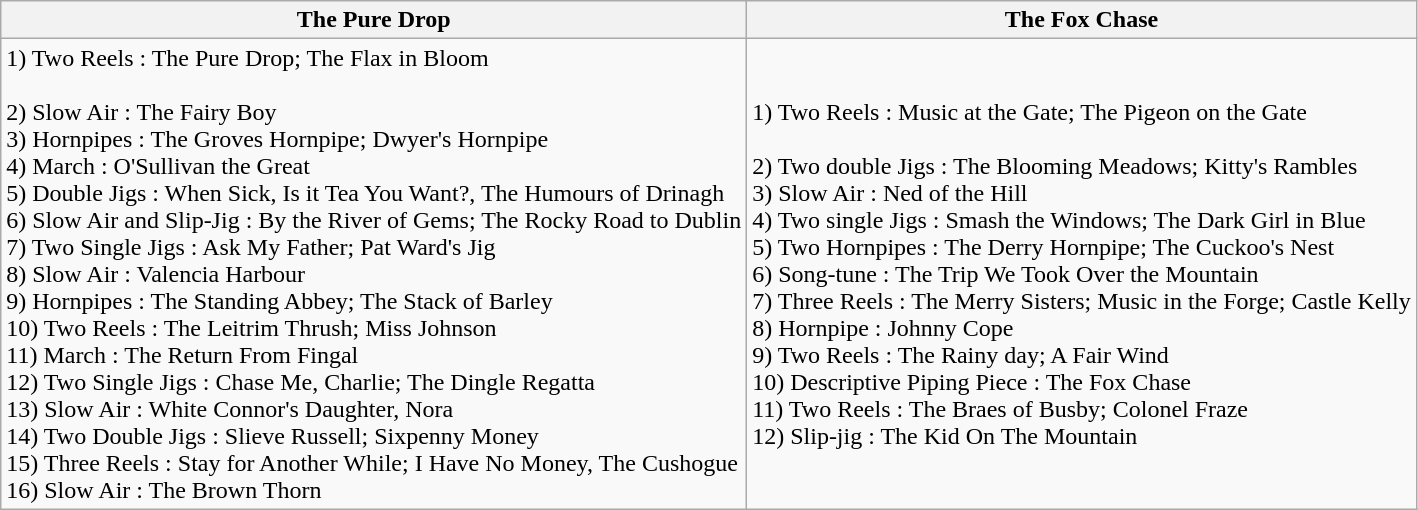<table class="wikitable" border="1">
<tr>
<th>The Pure Drop</th>
<th>The Fox Chase</th>
</tr>
<tr>
<td>1) Two Reels : The Pure Drop; The Flax in Bloom<br><br>2) Slow Air : The Fairy Boy <br>
3) Hornpipes : The Groves Hornpipe; Dwyer's Hornpipe <br>
4) March : O'Sullivan the Great <br>
5)  Double Jigs : When Sick, Is it Tea You Want?, The Humours of Drinagh <br>
6) Slow Air and Slip-Jig : By the River of Gems; The Rocky Road to Dublin <br>
7) Two Single Jigs : Ask My Father; Pat Ward's Jig <br>
8) Slow Air : Valencia Harbour <br>
9)  Hornpipes : The Standing Abbey; The Stack of Barley <br>
10) Two Reels : The Leitrim Thrush; Miss Johnson <br>
11) March : The Return From Fingal <br>
12) Two Single Jigs : Chase Me, Charlie; The Dingle Regatta <br>
13) Slow Air : White Connor's Daughter, Nora <br>
14) Two Double Jigs : Slieve Russell; Sixpenny Money <br>
15)  Three Reels : Stay for Another While; I Have No Money, The Cushogue <br>
16) Slow Air : The Brown Thorn</td>
<td>1) Two Reels : Music at the Gate; The Pigeon on the Gate <br><br>2) Two double Jigs : The Blooming Meadows; Kitty's Rambles <br>
3) Slow Air : Ned of the Hill <br>
4) Two single Jigs : Smash the Windows; The Dark Girl in Blue <br>
5)  Two Hornpipes : The Derry Hornpipe; The Cuckoo's Nest <br>
6) Song-tune : The Trip We Took Over the Mountain <br>
7) Three Reels : The Merry Sisters; Music in the Forge; Castle Kelly <br>
8) Hornpipe : Johnny Cope <br>
9)  Two Reels : The Rainy day; A Fair Wind <br>
10) Descriptive Piping Piece : The Fox Chase <br>
11) Two Reels : The Braes of Busby; Colonel Fraze <br>
12) Slip-jig : The Kid On The Mountain <br></td>
</tr>
</table>
